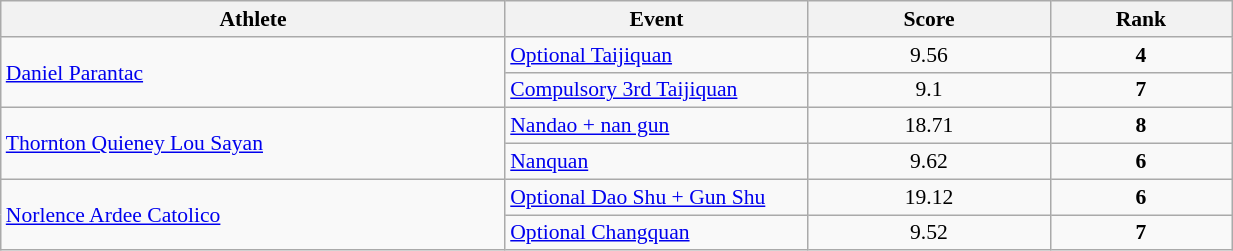<table class="wikitable" width="65%" style="text-align:center; font-size:90%">
<tr>
<th width="25%">Athlete</th>
<th width="15%">Event</th>
<th width="12%">Score</th>
<th width="9%">Rank</th>
</tr>
<tr align=left>
<td rowspan=2><a href='#'>Daniel Parantac</a></td>
<td><a href='#'>Optional Taijiquan</a></td>
<td align=center>9.56</td>
<td align=center><strong>4</strong></td>
</tr>
<tr align=left>
<td><a href='#'>Compulsory 3rd Taijiquan</a></td>
<td align=center>9.1</td>
<td align=center><strong>7</strong></td>
</tr>
<tr align=left>
<td rowspan=2><a href='#'>Thornton Quieney Lou Sayan</a></td>
<td><a href='#'>Nandao + nan gun</a></td>
<td align=center>18.71</td>
<td align=center><strong>8</strong></td>
</tr>
<tr align=left>
<td><a href='#'>Nanquan</a></td>
<td align=center>9.62</td>
<td align=center><strong>6</strong></td>
</tr>
<tr align=left>
<td rowspan=2><a href='#'>Norlence Ardee Catolico</a></td>
<td><a href='#'>Optional Dao Shu + Gun Shu</a></td>
<td align=center>19.12</td>
<td align=center><strong>6</strong></td>
</tr>
<tr align=left>
<td><a href='#'>Optional Changquan</a></td>
<td align=center>9.52</td>
<td align=center><strong>7</strong></td>
</tr>
</table>
